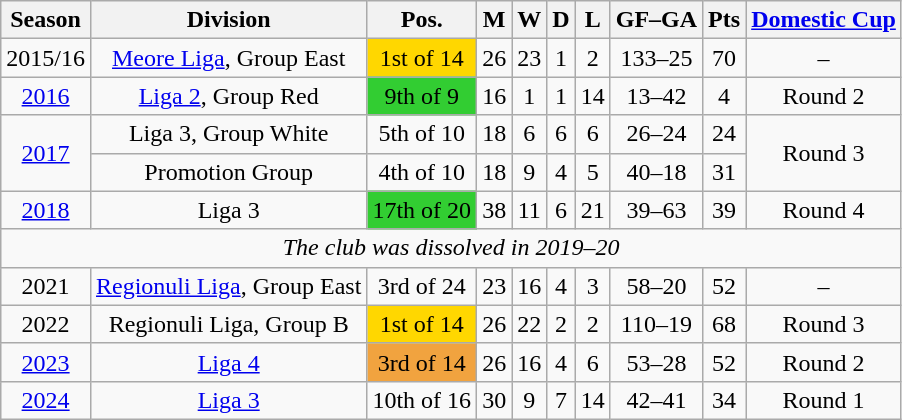<table class="wikitable" style="text-align: center">
<tr>
<th>Season</th>
<th>Division</th>
<th>Pos.</th>
<th>M</th>
<th>W</th>
<th>D</th>
<th>L</th>
<th>GF–GA</th>
<th>Pts</th>
<th><a href='#'>Domestic Cup</a></th>
</tr>
<tr>
<td>2015/16</td>
<td><a href='#'>Meore Liga</a>, Group East</td>
<td bgcolor=Gold>1st of 14</td>
<td>26</td>
<td>23</td>
<td>1</td>
<td>2</td>
<td>133–25</td>
<td>70</td>
<td>–</td>
</tr>
<tr>
<td><a href='#'>2016</a></td>
<td><a href='#'>Liga 2</a>, Group Red</td>
<td bgcolor=LimeGreen>9th of 9</td>
<td>16</td>
<td>1</td>
<td>1</td>
<td>14</td>
<td>13–42</td>
<td>4</td>
<td>Round 2</td>
</tr>
<tr>
<td rowspan="2"><a href='#'>2017</a></td>
<td>Liga 3, Group White</td>
<td>5th of 10</td>
<td>18</td>
<td>6</td>
<td>6</td>
<td>6</td>
<td>26–24</td>
<td>24</td>
<td rowspan="2">Round 3</td>
</tr>
<tr>
<td>Promotion Group</td>
<td>4th of 10</td>
<td>18</td>
<td>9</td>
<td>4</td>
<td>5</td>
<td>40–18</td>
<td>31</td>
</tr>
<tr>
<td><a href='#'>2018</a></td>
<td>Liga 3</td>
<td bgcolor=LimeGreen>17th of 20</td>
<td>38</td>
<td>11</td>
<td>6</td>
<td>21</td>
<td>39–63</td>
<td>39</td>
<td>Round 4</td>
</tr>
<tr>
<td colspan=10><em>The club was dissolved in 2019–20</em></td>
</tr>
<tr>
<td>2021</td>
<td><a href='#'>Regionuli Liga</a>, Group East</td>
<td>3rd of 24</td>
<td>23</td>
<td>16</td>
<td>4</td>
<td>3</td>
<td>58–20</td>
<td>52</td>
<td>–</td>
</tr>
<tr>
<td>2022</td>
<td>Regionuli Liga, Group B</td>
<td bgcolor=Gold>1st of 14</td>
<td>26</td>
<td>22</td>
<td>2</td>
<td>2</td>
<td>110–19</td>
<td>68</td>
<td>Round 3</td>
</tr>
<tr>
<td><a href='#'>2023</a></td>
<td><a href='#'>Liga 4</a></td>
<td bgcolor=#F1A33F>3rd of 14</td>
<td>26</td>
<td>16</td>
<td>4</td>
<td>6</td>
<td>53–28</td>
<td>52</td>
<td>Round 2</td>
</tr>
<tr>
<td><a href='#'>2024</a></td>
<td><a href='#'>Liga 3</a></td>
<td>10th of 16</td>
<td>30</td>
<td>9</td>
<td>7</td>
<td>14</td>
<td>42–41</td>
<td>34</td>
<td>Round 1</td>
</tr>
</table>
